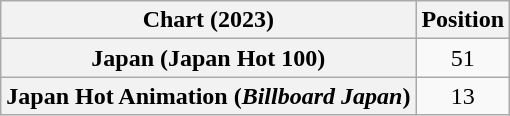<table class="wikitable sortable plainrowheaders" style="text-align:center">
<tr>
<th scope="col">Chart (2023)</th>
<th scope="col">Position</th>
</tr>
<tr>
<th scope="row">Japan (Japan Hot 100)</th>
<td>51</td>
</tr>
<tr>
<th scope="row">Japan Hot Animation (<em>Billboard Japan</em>)</th>
<td>13</td>
</tr>
</table>
